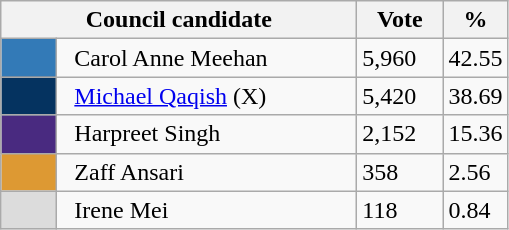<table class="wikitable">
<tr>
<th bgcolor="#DDDDFF" width="230px" colspan="2">Council candidate</th>
<th bgcolor="#DDDDFF" width="50px">Vote</th>
<th bgcolor="#DDDDFF" width="30px">%</th>
</tr>
<tr>
<td bgcolor=#337AB7 width="30px"> </td>
<td>  Carol Anne Meehan</td>
<td>5,960</td>
<td>42.55</td>
</tr>
<tr>
<td bgcolor=#053360 width="30px"> </td>
<td>  <a href='#'>Michael Qaqish</a> (X)</td>
<td>5,420</td>
<td>38.69</td>
</tr>
<tr>
<td bgcolor=#492A80 width="30px"> </td>
<td>  Harpreet Singh</td>
<td>2,152</td>
<td>15.36</td>
</tr>
<tr>
<td bgcolor=#DD9933 width="30px"> </td>
<td>  Zaff Ansari</td>
<td>358</td>
<td>2.56</td>
</tr>
<tr>
<td bgcolor=#DCDCDC width="30px"> </td>
<td>  Irene Mei</td>
<td>118</td>
<td>0.84</td>
</tr>
</table>
